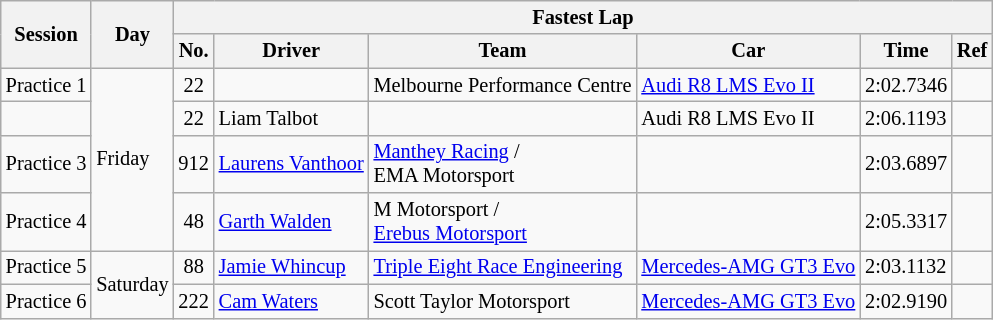<table class="wikitable" style=font-size:85%;>
<tr>
<th rowspan=2>Session</th>
<th rowspan=2>Day</th>
<th colspan=6>Fastest Lap</th>
</tr>
<tr>
<th>No.</th>
<th>Driver</th>
<th>Team</th>
<th>Car</th>
<th>Time</th>
<th>Ref</th>
</tr>
<tr>
<td>Practice 1</td>
<td rowspan=4>Friday</td>
<td align=center>22</td>
<td></td>
<td> Melbourne Performance Centre</td>
<td><a href='#'>Audi R8 LMS Evo II</a></td>
<td>2:02.7346</td>
<td align=center></td>
</tr>
<tr>
<td></td>
<td align=center>22</td>
<td> Liam Talbot</td>
<td></td>
<td>Audi R8 LMS Evo II</td>
<td>2:06.1193</td>
<td align=center></td>
</tr>
<tr>
<td>Practice 3</td>
<td align=center>912</td>
<td> <a href='#'>Laurens Vanthoor</a></td>
<td> <a href='#'>Manthey Racing</a> /<br> EMA Motorsport</td>
<td></td>
<td>2:03.6897</td>
<td align=center></td>
</tr>
<tr>
<td>Practice 4</td>
<td align=center>48</td>
<td> <a href='#'>Garth Walden</a></td>
<td> M Motorsport /<br> <a href='#'>Erebus Motorsport</a></td>
<td></td>
<td>2:05.3317</td>
<td align=center></td>
</tr>
<tr>
<td>Practice 5</td>
<td rowspan=2>Saturday</td>
<td align=center>88</td>
<td> <a href='#'>Jamie Whincup</a></td>
<td> <a href='#'>Triple Eight Race Engineering</a></td>
<td><a href='#'>Mercedes-AMG GT3 Evo</a></td>
<td>2:03.1132</td>
<td align=center></td>
</tr>
<tr>
<td>Practice 6</td>
<td align=center>222</td>
<td> <a href='#'>Cam Waters</a></td>
<td> Scott Taylor Motorsport</td>
<td><a href='#'>Mercedes-AMG GT3 Evo</a></td>
<td>2:02.9190</td>
<td align=center></td>
</tr>
</table>
